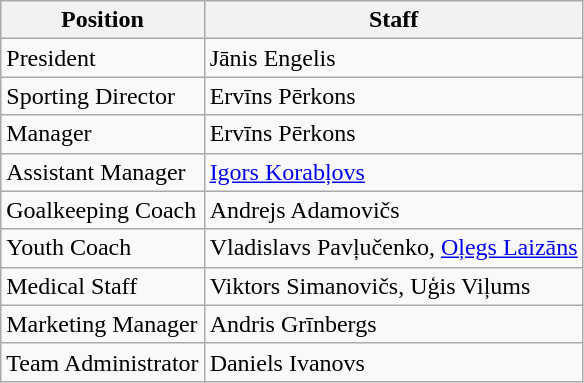<table class="wikitable">
<tr>
<th>Position</th>
<th>Staff</th>
</tr>
<tr>
<td>President</td>
<td> Jānis Engelis</td>
</tr>
<tr>
<td>Sporting Director</td>
<td> Ervīns Pērkons</td>
</tr>
<tr>
<td>Manager</td>
<td> Ervīns Pērkons</td>
</tr>
<tr>
<td>Assistant Manager</td>
<td> <a href='#'>Igors Korabļovs</a></td>
</tr>
<tr>
<td>Goalkeeping Coach</td>
<td> Andrejs Adamovičs</td>
</tr>
<tr>
<td>Youth Coach</td>
<td> Vladislavs Pavļučenko, <a href='#'>Oļegs Laizāns</a></td>
</tr>
<tr>
<td>Medical Staff</td>
<td> Viktors Simanovičs, Uģis Viļums</td>
</tr>
<tr>
<td>Marketing Manager</td>
<td> Andris Grīnbergs</td>
</tr>
<tr>
<td>Team Administrator</td>
<td> Daniels Ivanovs</td>
</tr>
</table>
